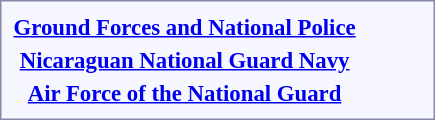<table style="border:1px solid #8888aa; background-color:#f7f8ff; padding:5px; font-size:95%; margin: 0px 12px 12px 0px;">
<tr style="text-align:center;">
<td rowspan=2><strong> <a href='#'>Ground Forces and National Police</a></strong></td>
<td colspan=6 rowspan=2></td>
<td colspan=2></td>
<td colspan=2></td>
<td colspan=2></td>
<td colspan=2></td>
<td colspan=2></td>
<td colspan=2></td>
<td colspan=3></td>
<td colspan=3></td>
</tr>
<tr style="text-align:center;">
<td colspan=2></td>
<td colspan=2></td>
<td colspan=2></td>
<td colspan=2></td>
<td colspan=2></td>
<td colspan=2></td>
<td colspan=3></td>
<td colspan=3></td>
</tr>
<tr style="text-align:center;">
<td rowspan=2><strong> <a href='#'>Nicaraguan National Guard Navy</a></strong></td>
<td colspan=8 rowspan=2></td>
<td colspan=2></td>
<td colspan=2></td>
<td colspan=2></td>
<td colspan=2></td>
<td colspan=2></td>
<td colspan=2></td>
<td colspan=2></td>
<td colspan=2></td>
</tr>
<tr style="text-align:center;">
<td colspan=2></td>
<td colspan=2></td>
<td colspan=2></td>
<td colspan=2></td>
<td colspan=2></td>
<td colspan=2></td>
<td colspan=2></td>
<td colspan=2></td>
</tr>
<tr style="text-align:center;">
<td rowspan=2><strong> <a href='#'>Air Force of the National Guard</a></strong></td>
<td colspan=10 rowspan=2></td>
<td colspan=2></td>
<td colspan=2></td>
<td colspan=2></td>
<td colspan=2></td>
<td colspan=3></td>
<td colspan=3></td>
<td colspan=12></td>
</tr>
<tr style="text-align:center;">
<td colspan=2></td>
<td colspan=2></td>
<td colspan=2></td>
<td colspan=2></td>
<td colspan=3></td>
<td colspan=3></td>
</tr>
</table>
